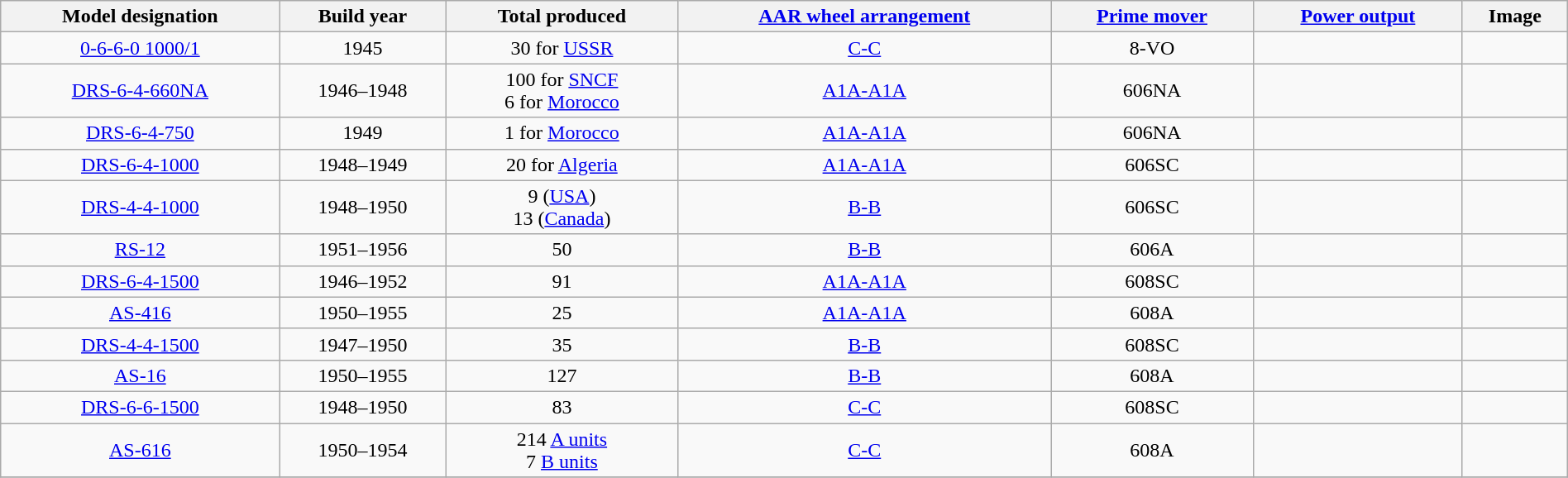<table class="wikitable sortable" style="width: 100%">
<tr>
<th>Model designation</th>
<th>Build year</th>
<th>Total produced</th>
<th><a href='#'>AAR wheel arrangement</a></th>
<th><a href='#'>Prime mover</a></th>
<th><a href='#'>Power output</a></th>
<th class="unsortable">Image</th>
</tr>
<tr style=text-align:center>
<td><a href='#'>0-6-6-0 1000/1</a></td>
<td>1945</td>
<td>30 for <a href='#'>USSR</a></td>
<td><a href='#'>C-C</a></td>
<td>8-VO</td>
<td></td>
<td></td>
</tr>
<tr style=text-align:center>
<td><a href='#'>DRS-6-4-660NA</a></td>
<td>1946–1948</td>
<td>100 for <a href='#'>SNCF</a><br>6 for <a href='#'>Morocco</a></td>
<td><a href='#'>A1A-A1A</a></td>
<td>606NA</td>
<td></td>
<td></td>
</tr>
<tr style=text-align:center>
<td><a href='#'>DRS-6-4-750</a></td>
<td>1949</td>
<td>1 for <a href='#'>Morocco</a></td>
<td><a href='#'>A1A-A1A</a></td>
<td>606NA</td>
<td></td>
<td></td>
</tr>
<tr style=text-align:center>
<td><a href='#'>DRS-6-4-1000</a></td>
<td>1948–1949</td>
<td>20 for <a href='#'>Algeria</a></td>
<td><a href='#'>A1A-A1A</a></td>
<td>606SC</td>
<td></td>
<td></td>
</tr>
<tr style=text-align:center>
<td><a href='#'>DRS-4-4-1000</a></td>
<td>1948–1950</td>
<td>9 (<a href='#'>USA</a>)<br>13 (<a href='#'>Canada</a>)</td>
<td><a href='#'>B-B</a></td>
<td>606SC</td>
<td></td>
<td></td>
</tr>
<tr style=text-align:center>
<td><a href='#'>RS-12</a></td>
<td>1951–1956</td>
<td>50</td>
<td><a href='#'>B-B</a></td>
<td>606A</td>
<td></td>
<td></td>
</tr>
<tr style=text-align:center>
<td><a href='#'>DRS-6-4-1500</a></td>
<td>1946–1952</td>
<td>91</td>
<td><a href='#'>A1A-A1A</a></td>
<td>608SC</td>
<td></td>
<td></td>
</tr>
<tr style=text-align:center>
<td><a href='#'>AS-416</a></td>
<td>1950–1955</td>
<td>25</td>
<td><a href='#'>A1A-A1A</a></td>
<td>608A</td>
<td></td>
<td></td>
</tr>
<tr style=text-align:center>
<td><a href='#'>DRS-4-4-1500</a></td>
<td>1947–1950</td>
<td>35</td>
<td><a href='#'>B-B</a></td>
<td>608SC</td>
<td></td>
<td></td>
</tr>
<tr style=text-align:center>
<td><a href='#'>AS-16</a></td>
<td>1950–1955</td>
<td>127</td>
<td><a href='#'>B-B</a></td>
<td>608A</td>
<td></td>
<td></td>
</tr>
<tr style=text-align:center>
<td><a href='#'>DRS-6-6-1500</a></td>
<td>1948–1950</td>
<td>83</td>
<td><a href='#'>C-C</a></td>
<td>608SC</td>
<td></td>
<td></td>
</tr>
<tr style=text-align:center>
<td><a href='#'>AS-616</a></td>
<td>1950–1954</td>
<td>214 <a href='#'>A units</a><br>7 <a href='#'>B units</a></td>
<td><a href='#'>C-C</a></td>
<td>608A</td>
<td></td>
<td></td>
</tr>
<tr>
</tr>
</table>
